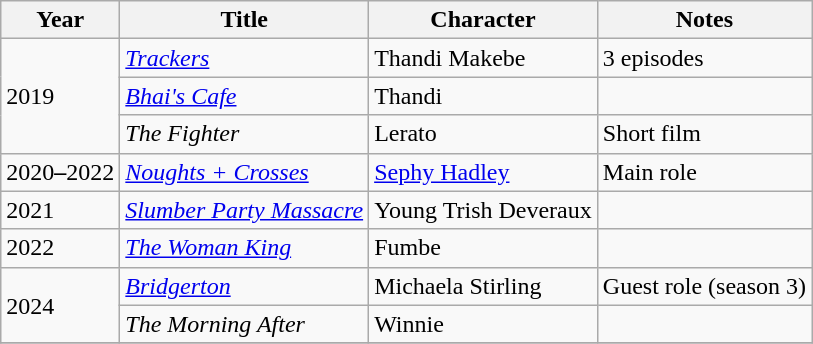<table class="wikitable">
<tr>
<th>Year</th>
<th>Title</th>
<th>Character</th>
<th>Notes</th>
</tr>
<tr>
<td rowspan="3">2019</td>
<td><em><a href='#'>Trackers</a></em></td>
<td>Thandi Makebe</td>
<td>3 episodes</td>
</tr>
<tr>
<td><em><a href='#'>Bhai's Cafe</a></em></td>
<td>Thandi</td>
<td></td>
</tr>
<tr>
<td><em>The Fighter</em></td>
<td>Lerato</td>
<td>Short film</td>
</tr>
<tr>
<td>2020<strong>–</strong>2022</td>
<td><em><a href='#'>Noughts + Crosses</a></em></td>
<td><a href='#'>Sephy Hadley</a></td>
<td>Main role</td>
</tr>
<tr>
<td>2021</td>
<td><em><a href='#'>Slumber Party Massacre</a></em></td>
<td>Young Trish Deveraux</td>
<td></td>
</tr>
<tr>
<td>2022</td>
<td><em><a href='#'>The Woman King</a></em></td>
<td>Fumbe</td>
</tr>
<tr>
<td rowspan="2">2024</td>
<td><em><a href='#'>Bridgerton</a></em></td>
<td>Michaela Stirling</td>
<td>Guest role (season 3)</td>
</tr>
<tr>
<td><em>The Morning After</em></td>
<td>Winnie</td>
<td></td>
</tr>
<tr>
</tr>
</table>
